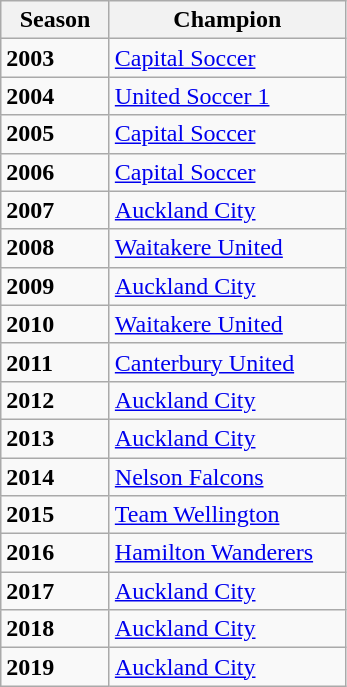<table class="wikitable">
<tr>
<th style="width:65px">Season</th>
<th style="width:150px">Champion</th>
</tr>
<tr>
<td><strong>2003</strong></td>
<td><a href='#'>Capital Soccer</a></td>
</tr>
<tr>
<td><strong>2004</strong></td>
<td><a href='#'>United Soccer 1</a></td>
</tr>
<tr>
<td><strong>2005</strong></td>
<td><a href='#'>Capital Soccer</a></td>
</tr>
<tr>
<td><strong>2006</strong></td>
<td><a href='#'>Capital Soccer</a></td>
</tr>
<tr>
<td><strong>2007</strong></td>
<td><a href='#'>Auckland City</a></td>
</tr>
<tr>
<td><strong>2008</strong></td>
<td><a href='#'>Waitakere United</a></td>
</tr>
<tr>
<td><strong>2009</strong></td>
<td><a href='#'>Auckland City</a></td>
</tr>
<tr>
<td><strong>2010</strong></td>
<td><a href='#'>Waitakere United</a></td>
</tr>
<tr>
<td><strong>2011</strong></td>
<td><a href='#'>Canterbury United</a></td>
</tr>
<tr>
<td><strong>2012</strong></td>
<td><a href='#'>Auckland City</a></td>
</tr>
<tr>
<td><strong>2013</strong></td>
<td><a href='#'>Auckland City</a></td>
</tr>
<tr>
<td><strong>2014</strong></td>
<td><a href='#'>Nelson Falcons</a></td>
</tr>
<tr>
<td><strong>2015</strong></td>
<td><a href='#'>Team Wellington</a></td>
</tr>
<tr>
<td><strong>2016</strong></td>
<td><a href='#'>Hamilton Wanderers</a></td>
</tr>
<tr>
<td><strong>2017</strong></td>
<td><a href='#'>Auckland City</a></td>
</tr>
<tr>
<td><strong>2018</strong></td>
<td><a href='#'>Auckland City</a></td>
</tr>
<tr>
<td><strong>2019</strong></td>
<td><a href='#'>Auckland City</a></td>
</tr>
</table>
